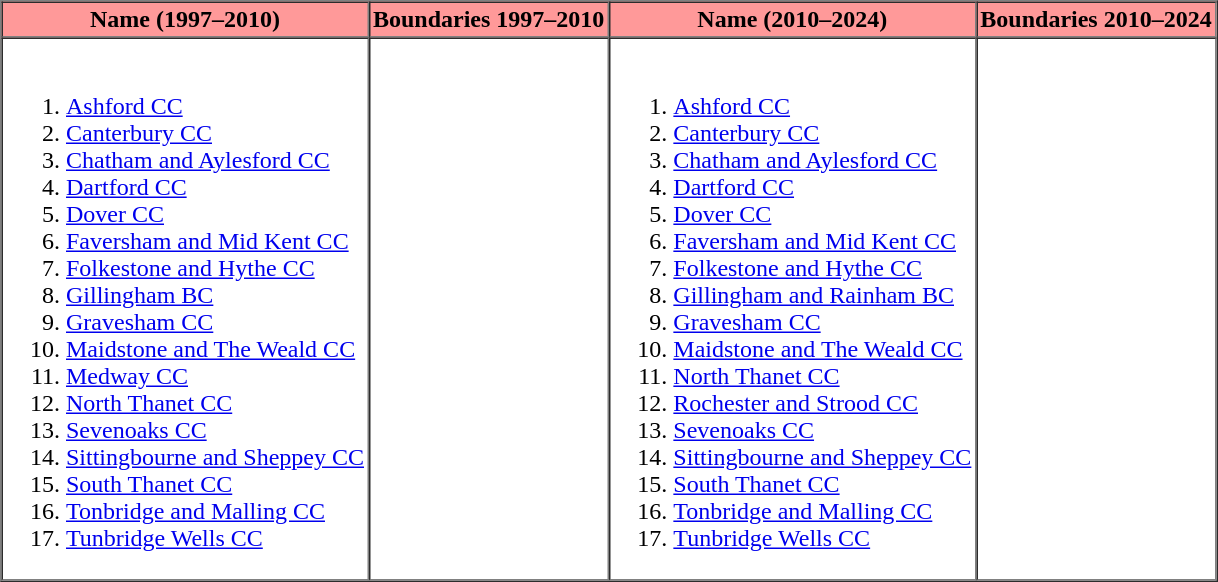<table border=1 cellpadding="2" cellspacing="0">
<tr>
<th bgcolor="#ff9999">Name (1997–2010)</th>
<th bgcolor="#ff9999">Boundaries 1997–2010</th>
<th bgcolor="#ff9999">Name (2010–2024)</th>
<th bgcolor="#ff9999">Boundaries 2010–2024</th>
</tr>
<tr>
<td><br><ol><li><a href='#'>Ashford CC</a></li><li><a href='#'>Canterbury CC</a></li><li><a href='#'>Chatham and Aylesford CC</a></li><li><a href='#'>Dartford CC</a></li><li><a href='#'>Dover CC</a></li><li><a href='#'>Faversham and Mid Kent CC</a></li><li><a href='#'>Folkestone and Hythe CC</a></li><li><a href='#'>Gillingham BC</a></li><li><a href='#'>Gravesham CC</a></li><li><a href='#'>Maidstone and The Weald CC</a></li><li><a href='#'>Medway CC</a></li><li><a href='#'>North Thanet CC</a></li><li><a href='#'>Sevenoaks CC</a></li><li><a href='#'>Sittingbourne and Sheppey CC</a></li><li><a href='#'>South Thanet CC</a></li><li><a href='#'>Tonbridge and Malling CC</a></li><li><a href='#'>Tunbridge Wells CC</a></li></ol></td>
<td></td>
<td><br><ol><li><a href='#'>Ashford CC</a></li><li><a href='#'>Canterbury CC</a></li><li><a href='#'>Chatham and Aylesford CC</a></li><li><a href='#'>Dartford CC</a></li><li><a href='#'>Dover CC</a></li><li><a href='#'>Faversham and Mid Kent CC</a></li><li><a href='#'>Folkestone and Hythe CC</a></li><li><a href='#'>Gillingham and Rainham BC</a></li><li><a href='#'>Gravesham CC</a></li><li><a href='#'>Maidstone and The Weald CC</a></li><li><a href='#'>North Thanet CC</a></li><li><a href='#'>Rochester and Strood CC</a></li><li><a href='#'>Sevenoaks CC</a></li><li><a href='#'>Sittingbourne and Sheppey CC</a></li><li><a href='#'>South Thanet CC</a></li><li><a href='#'>Tonbridge and Malling CC</a></li><li><a href='#'>Tunbridge Wells CC</a></li></ol></td>
<td></td>
</tr>
<tr>
</tr>
</table>
